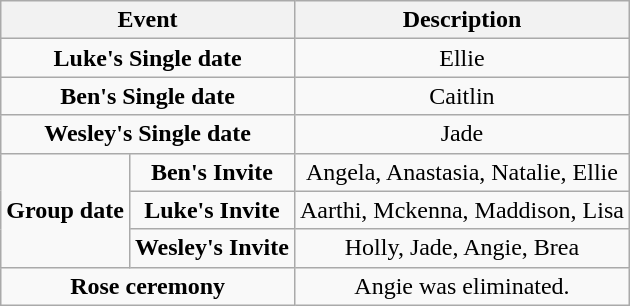<table class="wikitable sortable" style="text-align:center;">
<tr>
<th colspan="2">Event</th>
<th>Description</th>
</tr>
<tr>
<td colspan="2"><strong>Luke's Single date</strong></td>
<td>Ellie</td>
</tr>
<tr>
<td colspan="2"><strong>Ben's Single date</strong></td>
<td>Caitlin</td>
</tr>
<tr>
<td colspan="2"><strong>Wesley's Single date</strong></td>
<td>Jade</td>
</tr>
<tr>
<td rowspan="3"><strong>Group date</strong></td>
<td><strong>Ben's Invite</strong></td>
<td>Angela, Anastasia, Natalie, Ellie</td>
</tr>
<tr>
<td><strong>Luke's Invite</strong></td>
<td>Aarthi, Mckenna, Maddison, Lisa</td>
</tr>
<tr>
<td><strong>Wesley's Invite</strong></td>
<td>Holly, Jade, Angie, Brea</td>
</tr>
<tr>
<td colspan="2"><strong>Rose ceremony</strong></td>
<td>Angie  was eliminated.</td>
</tr>
</table>
